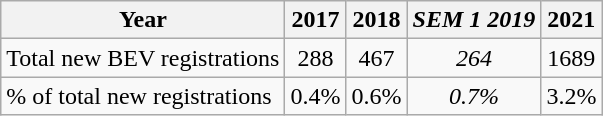<table class="wikitable" style="text-align:center">
<tr>
<th>Year</th>
<th>2017</th>
<th>2018</th>
<th><em>SEM 1 2019</em></th>
<th>2021</th>
</tr>
<tr>
<td align=left>Total new BEV registrations</td>
<td>288</td>
<td>467</td>
<td><em>264</em></td>
<td>1689</td>
</tr>
<tr>
<td align=left>% of total new registrations</td>
<td>0.4%</td>
<td>0.6%</td>
<td><em>0.7%</em></td>
<td>3.2%</td>
</tr>
</table>
